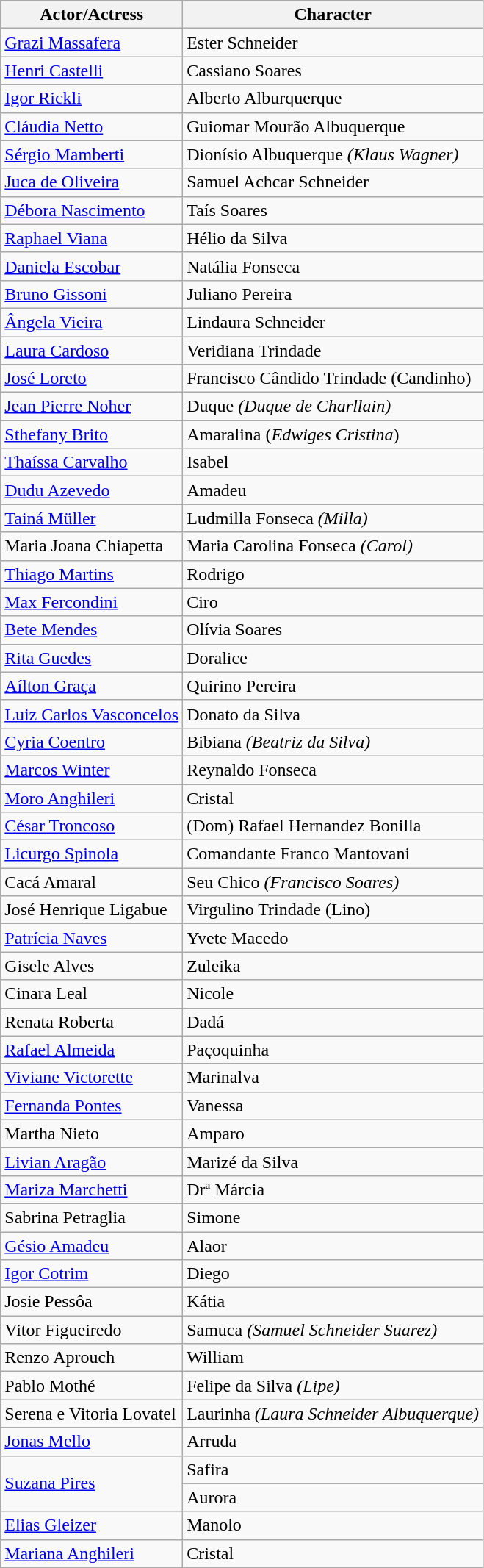<table class="wikitable">
<tr>
<th>Actor/Actress</th>
<th>Character</th>
</tr>
<tr>
<td><a href='#'>Grazi Massafera</a></td>
<td>Ester Schneider</td>
</tr>
<tr>
<td><a href='#'>Henri Castelli</a></td>
<td>Cassiano Soares</td>
</tr>
<tr>
<td><a href='#'>Igor Rickli</a></td>
<td>Alberto Alburquerque</td>
</tr>
<tr>
<td><a href='#'>Cláudia Netto</a></td>
<td>Guiomar Mourão Albuquerque</td>
</tr>
<tr>
<td><a href='#'>Sérgio Mamberti</a></td>
<td>Dionísio Albuquerque <em>(Klaus Wagner)</em></td>
</tr>
<tr>
<td><a href='#'>Juca de Oliveira</a></td>
<td>Samuel Achcar Schneider</td>
</tr>
<tr>
<td><a href='#'>Débora Nascimento</a></td>
<td>Taís Soares</td>
</tr>
<tr>
<td><a href='#'>Raphael Viana</a></td>
<td>Hélio da Silva</td>
</tr>
<tr>
<td><a href='#'>Daniela Escobar</a></td>
<td>Natália Fonseca</td>
</tr>
<tr>
<td><a href='#'>Bruno Gissoni</a></td>
<td>Juliano Pereira</td>
</tr>
<tr>
<td><a href='#'>Ângela Vieira</a></td>
<td>Lindaura Schneider</td>
</tr>
<tr>
<td><a href='#'>Laura Cardoso</a></td>
<td>Veridiana Trindade</td>
</tr>
<tr>
<td><a href='#'>José Loreto</a></td>
<td>Francisco Cândido Trindade (Candinho)</td>
</tr>
<tr>
<td><a href='#'>Jean Pierre Noher</a></td>
<td>Duque <em>(Duque de Charllain)</em></td>
</tr>
<tr>
<td><a href='#'>Sthefany Brito</a></td>
<td>Amaralina (<em>Edwiges Cristina</em>)</td>
</tr>
<tr>
<td><a href='#'>Thaíssa Carvalho</a></td>
<td>Isabel</td>
</tr>
<tr>
<td><a href='#'>Dudu Azevedo</a></td>
<td>Amadeu</td>
</tr>
<tr>
<td><a href='#'>Tainá Müller</a></td>
<td>Ludmilla Fonseca <em>(Milla)</em></td>
</tr>
<tr>
<td>Maria Joana Chiapetta</td>
<td>Maria Carolina Fonseca <em>(Carol)</em></td>
</tr>
<tr>
<td><a href='#'>Thiago Martins</a></td>
<td>Rodrigo</td>
</tr>
<tr>
<td><a href='#'>Max Fercondini</a></td>
<td>Ciro</td>
</tr>
<tr>
<td><a href='#'>Bete Mendes</a></td>
<td>Olívia Soares</td>
</tr>
<tr>
<td><a href='#'>Rita Guedes</a></td>
<td>Doralice</td>
</tr>
<tr>
<td><a href='#'>Aílton Graça</a></td>
<td>Quirino Pereira</td>
</tr>
<tr>
<td><a href='#'>Luiz Carlos Vasconcelos</a></td>
<td>Donato da Silva</td>
</tr>
<tr>
<td><a href='#'>Cyria Coentro</a></td>
<td>Bibiana <em>(Beatriz da Silva)</em></td>
</tr>
<tr>
<td><a href='#'>Marcos Winter</a></td>
<td>Reynaldo Fonseca</td>
</tr>
<tr>
<td><a href='#'>Moro Anghileri</a></td>
<td>Cristal</td>
</tr>
<tr>
<td><a href='#'>César Troncoso</a></td>
<td>(Dom) Rafael Hernandez Bonilla</td>
</tr>
<tr>
<td><a href='#'>Licurgo Spinola</a></td>
<td>Comandante Franco Mantovani</td>
</tr>
<tr>
<td>Cacá Amaral</td>
<td>Seu Chico <em>(Francisco Soares)</em></td>
</tr>
<tr>
<td>José Henrique Ligabue</td>
<td>Virgulino Trindade (Lino)</td>
</tr>
<tr>
<td><a href='#'>Patrícia Naves</a></td>
<td>Yvete Macedo</td>
</tr>
<tr>
<td>Gisele Alves</td>
<td>Zuleika</td>
</tr>
<tr>
<td>Cinara Leal</td>
<td>Nicole</td>
</tr>
<tr>
<td>Renata Roberta</td>
<td>Dadá</td>
</tr>
<tr>
<td><a href='#'>Rafael Almeida</a></td>
<td>Paçoquinha</td>
</tr>
<tr>
<td><a href='#'>Viviane Victorette</a></td>
<td>Marinalva</td>
</tr>
<tr>
<td><a href='#'>Fernanda Pontes</a></td>
<td>Vanessa</td>
</tr>
<tr>
<td>Martha Nieto</td>
<td>Amparo</td>
</tr>
<tr>
<td><a href='#'>Livian Aragão</a></td>
<td>Marizé da Silva</td>
</tr>
<tr>
<td><a href='#'>Mariza Marchetti</a></td>
<td>Drª Márcia</td>
</tr>
<tr>
<td>Sabrina Petraglia</td>
<td>Simone</td>
</tr>
<tr>
<td><a href='#'>Gésio Amadeu</a></td>
<td>Alaor</td>
</tr>
<tr>
<td><a href='#'>Igor Cotrim</a></td>
<td>Diego</td>
</tr>
<tr>
<td>Josie Pessôa</td>
<td>Kátia</td>
</tr>
<tr>
<td>Vitor Figueiredo</td>
<td>Samuca <em>(Samuel Schneider Suarez)</em></td>
</tr>
<tr>
<td>Renzo Aprouch</td>
<td>William</td>
</tr>
<tr>
<td>Pablo Mothé</td>
<td>Felipe da Silva <em>(Lipe)</em></td>
</tr>
<tr>
<td>Serena e Vitoria Lovatel</td>
<td>Laurinha <em>(Laura Schneider Albuquerque)</em></td>
</tr>
<tr>
<td><a href='#'>Jonas Mello</a></td>
<td>Arruda</td>
</tr>
<tr>
<td rowspan="2"><a href='#'>Suzana Pires</a></td>
<td>Safira</td>
</tr>
<tr>
<td>Aurora</td>
</tr>
<tr>
<td><a href='#'>Elias Gleizer</a></td>
<td>Manolo</td>
</tr>
<tr>
<td><a href='#'>Mariana Anghileri</a></td>
<td>Cristal</td>
</tr>
</table>
